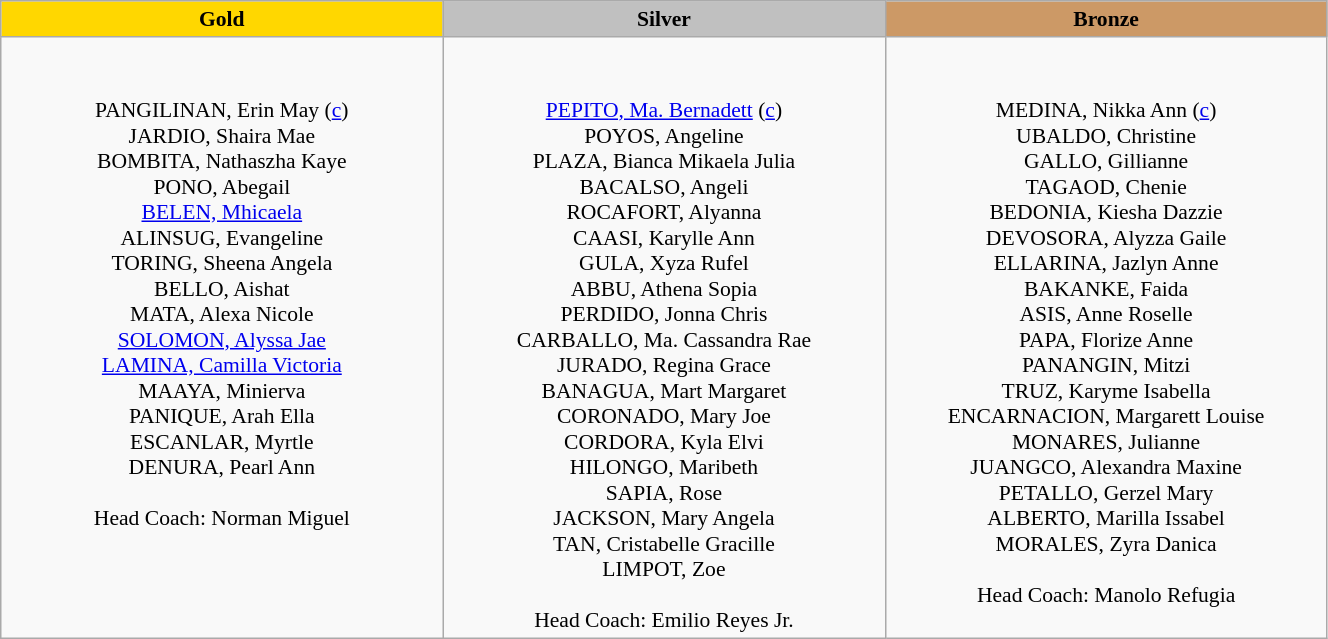<table class="wikitable" style="text-align:center; font-size:90%">
<tr>
<th style="width:20em; background:gold">Gold</th>
<th style="width:20em; background:silver">Silver</th>
<th style="width:20em; background:#cc9966">Bronze</th>
</tr>
<tr valign="top">
<td><big><strong></strong></big><br><br>PANGILINAN, Erin May (<a href='#'>c</a>)<br>
JARDIO, Shaira Mae<br>
BOMBITA, Nathaszha Kaye<br>
PONO, Abegail<br>
<a href='#'>BELEN, Mhicaela</a><br>
ALINSUG, Evangeline<br>
TORING, Sheena Angela<br>
BELLO, Aishat<br>
MATA, Alexa Nicole<br>
<a href='#'>SOLOMON, Alyssa Jae</a><br>
<a href='#'>LAMINA, Camilla Victoria</a><br>
MAAYA, Minierva<br>
PANIQUE, Arah Ella<br>
ESCANLAR, Myrtle<br>
DENURA, Pearl Ann<br><br>Head Coach: Norman Miguel</td>
<td><big></big><br><br><a href='#'>PEPITO, 
Ma. Bernadett</a> (<a href='#'>c</a>)<br>
POYOS, Angeline<br>
PLAZA, Bianca Mikaela Julia<br>
BACALSO, Angeli<br>
ROCAFORT, Alyanna<br>
CAASI, Karylle Ann<br>
GULA, Xyza Rufel<br>
ABBU, Athena Sopia<br>
PERDIDO, Jonna Chris<br>
CARBALLO, Ma. Cassandra Rae<br>
JURADO, Regina Grace<br>
BANAGUA, Mart Margaret<br>
CORONADO, Mary Joe<br>
CORDORA, Kyla Elvi<br>
HILONGO, Maribeth<br>
SAPIA, Rose<br>
JACKSON, Mary Angela<br>
TAN, Cristabelle Gracille<br>
LIMPOT, Zoe<br><br>Head Coach: Emilio Reyes Jr.</td>
<td><big></big><br><br>MEDINA, Nikka Ann (<a href='#'>c</a>)<br>
UBALDO, Christine<br>
GALLO, Gillianne<br>
TAGAOD, Chenie<br>
BEDONIA, Kiesha Dazzie<br>
DEVOSORA, Alyzza Gaile<br>
ELLARINA, Jazlyn Anne<br>
BAKANKE, Faida<br>
ASIS, Anne Roselle<br>
PAPA, Florize Anne<br>
PANANGIN, Mitzi<br>
TRUZ, Karyme Isabella<br>
ENCARNACION, Margarett Louise<br>
MONARES, Julianne<br>
JUANGCO, Alexandra Maxine<br>
PETALLO, Gerzel Mary<br>
ALBERTO, Marilla Issabel<br>
MORALES, Zyra Danica<br><br>Head Coach: Manolo Refugia</td>
</tr>
</table>
